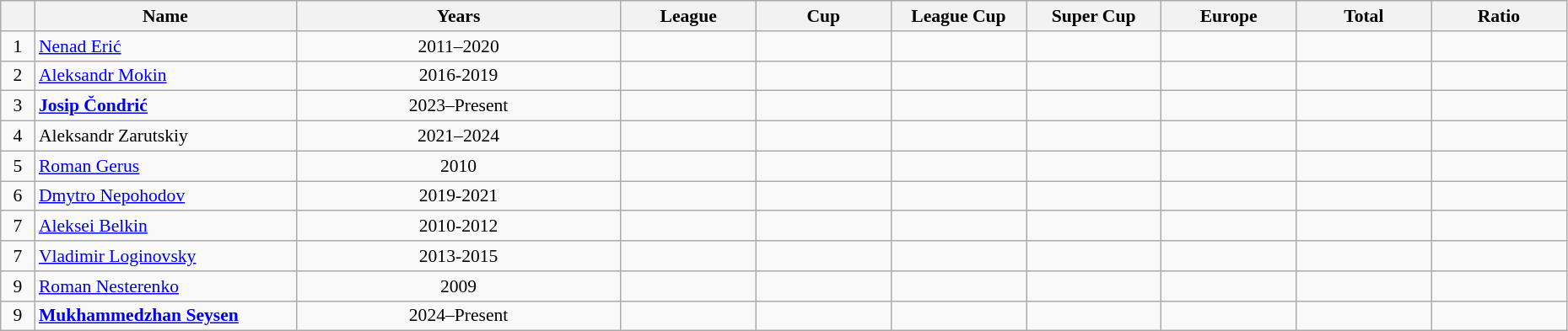<table class="wikitable sortable"  style="text-align:center; font-size:90%; ">
<tr>
<th width=20px></th>
<th width=200px>Name</th>
<th width=250px>Years</th>
<th width=100px>League</th>
<th width=100px>Cup</th>
<th width=100px>League Cup</th>
<th width=100px>Super Cup</th>
<th width=100px>Europe</th>
<th width=100px>Total</th>
<th width=100px>Ratio</th>
</tr>
<tr>
<td>1</td>
<td align="left"> <a href='#'>Nenad Erić</a></td>
<td>2011–2020</td>
<td></td>
<td></td>
<td></td>
<td></td>
<td></td>
<td></td>
<td></td>
</tr>
<tr>
<td>2</td>
<td align="left"> <a href='#'>Aleksandr Mokin</a></td>
<td>2016-2019</td>
<td></td>
<td></td>
<td></td>
<td></td>
<td></td>
<td></td>
<td></td>
</tr>
<tr>
<td>3</td>
<td align="left"> <strong><a href='#'>Josip Čondrić</a></strong></td>
<td>2023–Present</td>
<td></td>
<td></td>
<td></td>
<td></td>
<td></td>
<td></td>
<td></td>
</tr>
<tr>
<td>4</td>
<td align="left"> Aleksandr Zarutskiy</td>
<td>2021–2024</td>
<td></td>
<td></td>
<td></td>
<td></td>
<td></td>
<td></td>
<td></td>
</tr>
<tr>
<td>5</td>
<td align="left"> <a href='#'>Roman Gerus</a></td>
<td>2010</td>
<td></td>
<td></td>
<td></td>
<td></td>
<td></td>
<td></td>
<td></td>
</tr>
<tr>
<td>6</td>
<td align="left"> <a href='#'>Dmytro Nepohodov</a></td>
<td>2019-2021</td>
<td></td>
<td></td>
<td></td>
<td></td>
<td></td>
<td></td>
<td></td>
</tr>
<tr>
<td>7</td>
<td align="left"> <a href='#'>Aleksei Belkin</a></td>
<td>2010-2012</td>
<td></td>
<td></td>
<td></td>
<td></td>
<td></td>
<td></td>
<td></td>
</tr>
<tr>
<td>7</td>
<td align="left"> <a href='#'>Vladimir Loginovsky</a></td>
<td>2013-2015</td>
<td></td>
<td></td>
<td></td>
<td></td>
<td></td>
<td></td>
<td></td>
</tr>
<tr>
<td>9</td>
<td align="left"> <a href='#'>Roman Nesterenko</a></td>
<td>2009</td>
<td></td>
<td></td>
<td></td>
<td></td>
<td></td>
<td></td>
<td></td>
</tr>
<tr>
<td>9</td>
<td align="left"> <strong><a href='#'>Mukhammedzhan Seysen</a></strong></td>
<td>2024–Present</td>
<td></td>
<td></td>
<td></td>
<td></td>
<td></td>
<td></td>
<td></td>
</tr>
</table>
